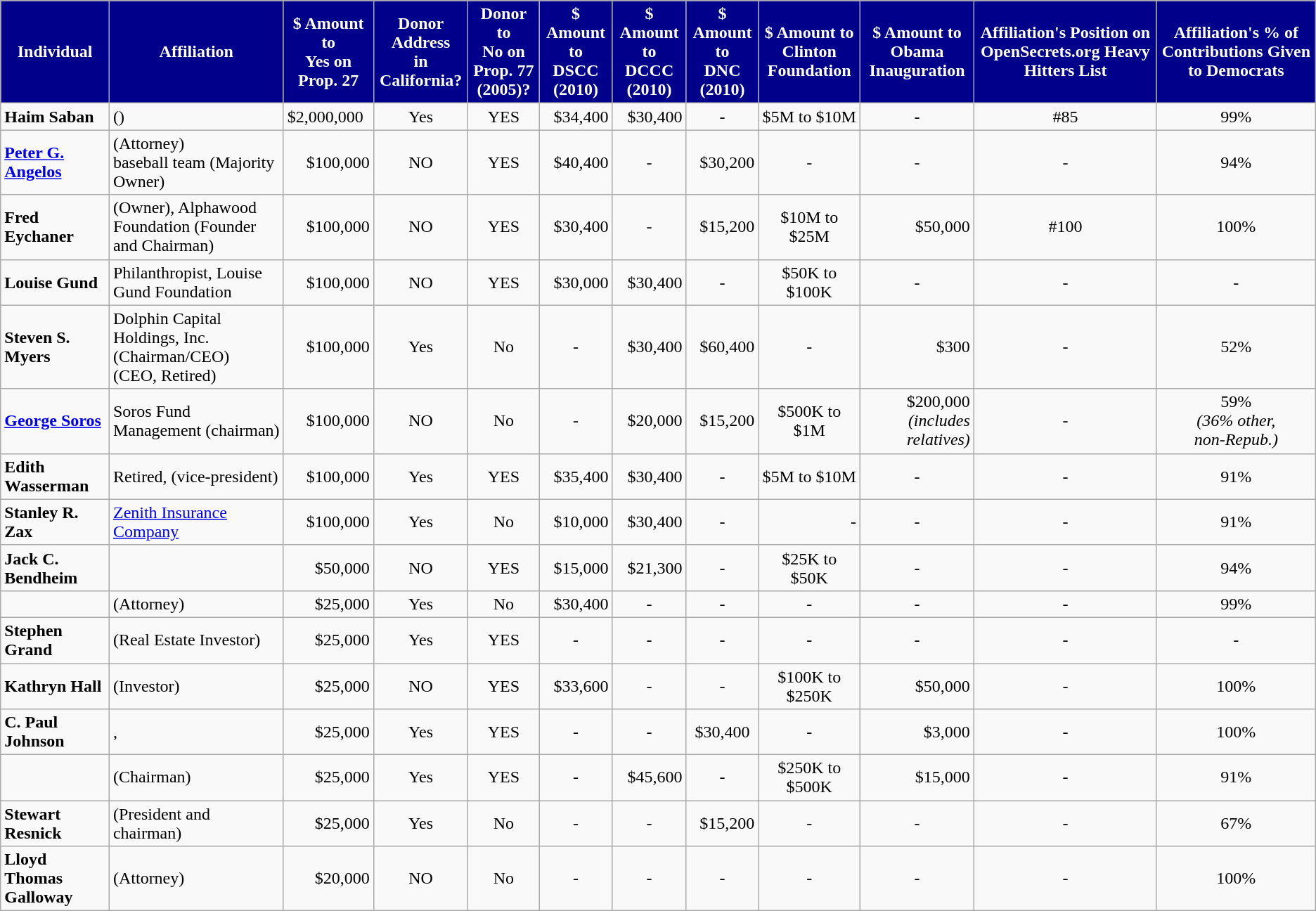<table class="wikitable" style="" style="width:95%;">
<tr>
<th style="background-color:#00008B; color: white;">Individual</th>
<th style="background-color:#00008B; color: white;">Affiliation</th>
<th style="background-color:#00008B; color: white;">$ Amount to<br>Yes on Prop. 27</th>
<th style="background-color:#00008B; color: white;">Donor Address<br>in California?</th>
<th style="background-color:#00008B; color: white;">Donor to<br>No on Prop. 77<br>(2005)?</th>
<th style="background-color:#00008B; color: white;">$ Amount to<br>DSCC (2010)</th>
<th style="background-color:#00008B; color: white;">$ Amount to<br>DCCC (2010)</th>
<th style="background-color:#00008B; color: white;">$ Amount to<br>DNC (2010)</th>
<th style="background-color:#00008B; color: white;">$ Amount to<br>Clinton Foundation</th>
<th style="background-color:#00008B; color: white;">$ Amount to<br>Obama Inauguration</th>
<th style="background-color:#00008B; color: white;">Affiliation's Position on OpenSecrets.org Heavy Hitters List</th>
<th style="background-color:#00008B; color: white;">Affiliation's % of Contributions Given to Democrats</th>
</tr>
<tr>
<td><strong>Haim Saban</strong></td>
<td align="left"> ()</td>
<td align="left">$2,000,000</td>
<td align="center">Yes</td>
<td align="center">YES</td>
<td align="right">$34,400</td>
<td align="right">$30,400</td>
<td align="center">-</td>
<td align="center">$5M to $10M</td>
<td align="center">-</td>
<td align="center">#85</td>
<td align="center">99%</td>
</tr>
<tr>
<td><strong><a href='#'>Peter G. Angelos</a></strong></td>
<td align="left"> (Attorney)<br>  baseball team (Majority Owner)</td>
<td align="right">$100,000</td>
<td align="center">NO</td>
<td align="center">YES</td>
<td align="right">$40,400</td>
<td align="center">-</td>
<td align="right">$30,200</td>
<td align="center">-</td>
<td align="center">-</td>
<td align="center">-</td>
<td align="center">94%</td>
</tr>
<tr>
<td><strong>Fred Eychaner</strong></td>
<td align="left">(Owner), Alphawood Foundation (Founder and Chairman)</td>
<td align="right">$100,000</td>
<td align="center">NO</td>
<td align="center">YES</td>
<td align="right">$30,400</td>
<td align="center">-</td>
<td align="right">$15,200</td>
<td align="center">$10M to $25M</td>
<td align="right">$50,000</td>
<td align="center">#100</td>
<td align="center">100%</td>
</tr>
<tr>
<td><strong>Louise Gund</strong></td>
<td align="left">Philanthropist, Louise Gund Foundation</td>
<td align="right">$100,000</td>
<td align="center">NO</td>
<td align="center">YES</td>
<td align="right">$30,000</td>
<td align="right">$30,400</td>
<td align="center">-</td>
<td align="center">$50K to $100K</td>
<td align="center">-</td>
<td align="center">-</td>
<td align="center">-</td>
</tr>
<tr>
<td><strong>Steven S. Myers</strong></td>
<td align="left">Dolphin Capital Holdings, Inc. (Chairman/CEO)<br> (CEO, Retired)</td>
<td align="right">$100,000</td>
<td align="center">Yes</td>
<td align="center">No</td>
<td align="center">-</td>
<td align="right">$30,400</td>
<td align="right">$60,400</td>
<td align="center">-</td>
<td align="right">$300</td>
<td align="center">-</td>
<td align="center">52%</td>
</tr>
<tr>
<td><strong><a href='#'>George Soros</a></strong></td>
<td align="left">Soros Fund Management (chairman)</td>
<td align="right">$100,000</td>
<td align="center">NO</td>
<td align="center">No</td>
<td align="center">-</td>
<td align="right">$20,000</td>
<td align="right">$15,200</td>
<td align="center">$500K to $1M</td>
<td align="right">$200,000<br><em>(includes relatives)</em></td>
<td align="center">-</td>
<td align="center">59%<br><em>(36% other,<br>non-Repub.)</em></td>
</tr>
<tr>
<td><strong>Edith Wasserman</strong></td>
<td align="left">Retired,  (vice-president)</td>
<td align="right">$100,000</td>
<td align="center">Yes</td>
<td align="center">YES</td>
<td align="right">$35,400</td>
<td align="right">$30,400</td>
<td align="center">-</td>
<td align="center">$5M to $10M</td>
<td align="center">-</td>
<td align="center">-</td>
<td align="center">91%</td>
</tr>
<tr>
<td><strong>Stanley R. Zax</strong></td>
<td align="left"><a href='#'>Zenith Insurance Company</a> </td>
<td align="right">$100,000</td>
<td align="center">Yes</td>
<td align="center">No</td>
<td align="right">$10,000</td>
<td align="right">$30,400</td>
<td align="center">-</td>
<td align="right">-</td>
<td align="center">-</td>
<td align="center">-</td>
<td align="center">91%</td>
</tr>
<tr>
<td><strong>Jack C. Bendheim</strong></td>
<td align="left"> </td>
<td align="right">$50,000</td>
<td align="center">NO</td>
<td align="center">YES</td>
<td align="right">$15,000</td>
<td align="right">$21,300</td>
<td align="center">-</td>
<td align="center">$25K to $50K</td>
<td align="center">-</td>
<td align="center">-</td>
<td align="center">94%</td>
</tr>
<tr>
<td><strong></strong></td>
<td align="left"> (Attorney)</td>
<td align="right">$25,000</td>
<td align="center">Yes</td>
<td align="center">No</td>
<td align="right">$30,400</td>
<td align="center">-</td>
<td align="center">-</td>
<td align="center">-</td>
<td align="center">-</td>
<td align="center">-</td>
<td align="center">99%</td>
</tr>
<tr>
<td><strong>Stephen Grand</strong></td>
<td align="left"> (Real Estate Investor)</td>
<td align="right">$25,000</td>
<td align="center">Yes</td>
<td align="center">YES</td>
<td align="center">-</td>
<td align="center">-</td>
<td align="center">-</td>
<td align="center">-</td>
<td align="center">-</td>
<td align="center">-</td>
<td align="center">-</td>
</tr>
<tr>
<td><strong>Kathryn Hall</strong></td>
<td align="left"> (Investor)</td>
<td align="right">$25,000</td>
<td align="center">NO</td>
<td align="center">YES</td>
<td align="right">$33,600</td>
<td align="center">-</td>
<td align="center">-</td>
<td align="center">$100K to $250K</td>
<td align="right">$50,000</td>
<td align="center">-</td>
<td align="center">100%</td>
</tr>
<tr>
<td><strong>C. Paul Johnson</strong></td>
<td align="left">, </td>
<td align="right">$25,000</td>
<td align="center">Yes</td>
<td align="center">YES</td>
<td align="center">-</td>
<td align="center">-</td>
<td align="center">$30,400</td>
<td align="center">-</td>
<td align="right">$3,000</td>
<td align="center">-</td>
<td align="center">100%</td>
</tr>
<tr>
<td><strong></strong></td>
<td align="left"> (Chairman)<br></td>
<td align="right">$25,000</td>
<td align="center">Yes</td>
<td align="center">YES</td>
<td align="center">-</td>
<td align="right">$45,600</td>
<td align="center">-</td>
<td align="center">$250K to $500K</td>
<td align="right">$15,000</td>
<td align="center">-</td>
<td align="center">91%</td>
</tr>
<tr>
<td><strong>Stewart Resnick</strong></td>
<td align="left"> (President and chairman)</td>
<td align="right">$25,000</td>
<td align="center">Yes</td>
<td align="center">No</td>
<td align="center">-</td>
<td align="center">-</td>
<td align="right">$15,200</td>
<td align="center">-</td>
<td align="center">-</td>
<td align="center">-</td>
<td align="center">67%</td>
</tr>
<tr>
<td><strong>Lloyd Thomas Galloway</strong></td>
<td align="left"> (Attorney)</td>
<td align="right">$20,000</td>
<td align="center">NO</td>
<td align="center">No</td>
<td align="center">-</td>
<td align="center">-</td>
<td align="center">-</td>
<td align="center">-</td>
<td align="center">-</td>
<td align="center">-</td>
<td align="center">100%</td>
</tr>
</table>
